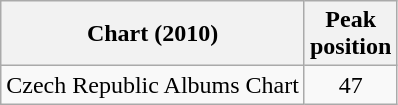<table class="wikitable sortable">
<tr>
<th>Chart (2010)</th>
<th>Peak<br>position</th>
</tr>
<tr>
<td>Czech Republic Albums Chart</td>
<td style="text-align:center;">47</td>
</tr>
</table>
